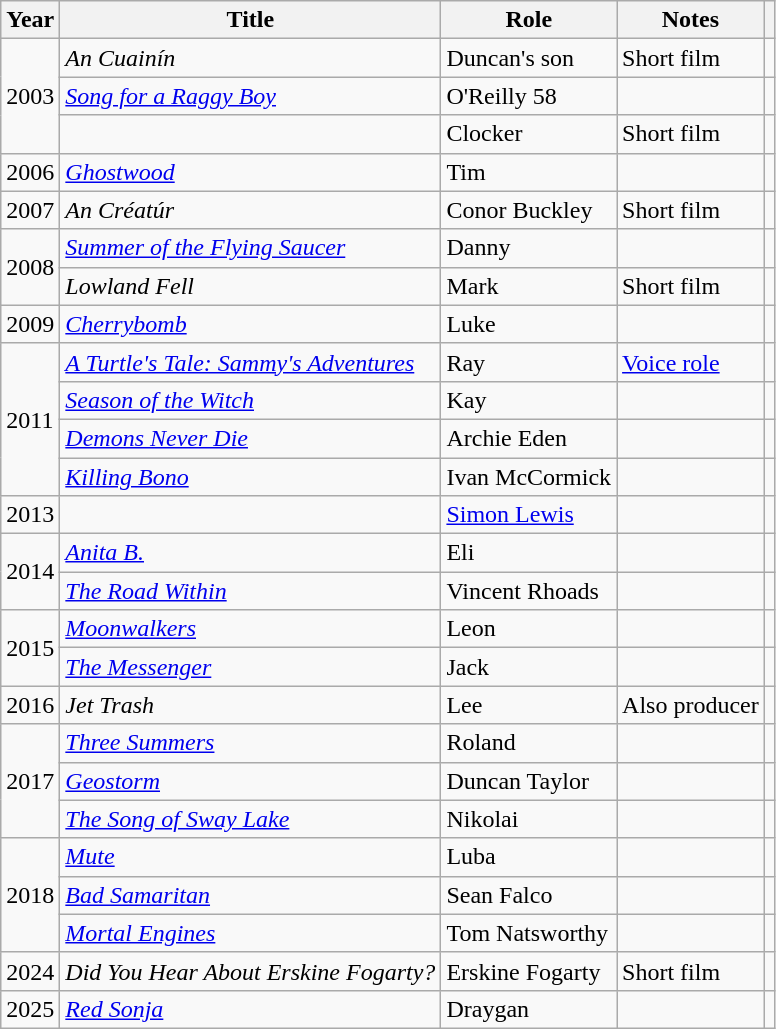<table class = "wikitable sortable">
<tr>
<th>Year</th>
<th>Title</th>
<th>Role</th>
<th class = "unsortable">Notes</th>
<th class="unsortable"></th>
</tr>
<tr>
<td rowspan="3">2003</td>
<td><em>An Cuainín</em></td>
<td>Duncan's son</td>
<td>Short film</td>
<td></td>
</tr>
<tr>
<td><em><a href='#'>Song for a Raggy Boy</a></em></td>
<td>O'Reilly 58</td>
<td></td>
<td></td>
</tr>
<tr>
<td><em></em></td>
<td>Clocker</td>
<td>Short film</td>
<td></td>
</tr>
<tr>
<td>2006</td>
<td><em><a href='#'>Ghostwood</a></em></td>
<td>Tim</td>
<td></td>
<td></td>
</tr>
<tr>
<td>2007</td>
<td><em>An Créatúr</em></td>
<td>Conor Buckley</td>
<td>Short film</td>
<td></td>
</tr>
<tr>
<td rowspan="2">2008</td>
<td><em><a href='#'>Summer of the Flying Saucer</a></em></td>
<td>Danny</td>
<td></td>
<td></td>
</tr>
<tr>
<td><em>Lowland Fell</em></td>
<td>Mark</td>
<td>Short film</td>
<td></td>
</tr>
<tr>
<td>2009</td>
<td><em><a href='#'>Cherrybomb</a></em></td>
<td>Luke</td>
<td></td>
<td></td>
</tr>
<tr>
<td rowspan="4">2011</td>
<td><em><a href='#'>A Turtle's Tale: Sammy's Adventures</a></em></td>
<td>Ray</td>
<td><a href='#'>Voice role</a></td>
<td></td>
</tr>
<tr>
<td><em><a href='#'>Season of the Witch</a></em></td>
<td>Kay</td>
<td></td>
<td></td>
</tr>
<tr>
<td><em><a href='#'>Demons Never Die</a></em></td>
<td>Archie Eden</td>
<td></td>
<td></td>
</tr>
<tr>
<td><em><a href='#'>Killing Bono</a></em></td>
<td>Ivan McCormick</td>
<td></td>
<td></td>
</tr>
<tr>
<td>2013</td>
<td><em> </em></td>
<td><a href='#'>Simon Lewis</a></td>
<td></td>
<td></td>
</tr>
<tr>
<td rowspan="2">2014</td>
<td><em><a href='#'>Anita B.</a></em></td>
<td>Eli</td>
<td></td>
<td></td>
</tr>
<tr>
<td><em><a href='#'>The Road Within</a></em></td>
<td>Vincent Rhoads</td>
<td></td>
<td></td>
</tr>
<tr>
<td rowspan="2">2015</td>
<td><em><a href='#'>Moonwalkers</a></em></td>
<td>Leon</td>
<td></td>
<td></td>
</tr>
<tr>
<td><em><a href='#'>The Messenger</a></em></td>
<td>Jack</td>
<td></td>
<td></td>
</tr>
<tr>
<td>2016</td>
<td><em>Jet Trash</em></td>
<td>Lee</td>
<td>Also producer</td>
<td></td>
</tr>
<tr>
<td rowspan="3">2017</td>
<td><em><a href='#'>Three Summers</a></em></td>
<td>Roland</td>
<td></td>
<td></td>
</tr>
<tr>
<td><em><a href='#'>Geostorm</a></em></td>
<td>Duncan Taylor</td>
<td></td>
<td></td>
</tr>
<tr>
<td><em><a href='#'>The Song of Sway Lake</a></em></td>
<td>Nikolai</td>
<td></td>
<td></td>
</tr>
<tr>
<td rowspan="3">2018</td>
<td><em><a href='#'>Mute</a></em></td>
<td>Luba</td>
<td></td>
<td></td>
</tr>
<tr>
<td><em><a href='#'>Bad Samaritan</a></em></td>
<td>Sean Falco</td>
<td></td>
<td></td>
</tr>
<tr>
<td><em><a href='#'>Mortal Engines</a></em></td>
<td>Tom Natsworthy</td>
<td></td>
<td></td>
</tr>
<tr>
<td>2024</td>
<td><em>Did You Hear About Erskine Fogarty?</em></td>
<td>Erskine Fogarty</td>
<td>Short film</td>
</tr>
<tr>
<td>2025</td>
<td><em><a href='#'>Red Sonja</a></em></td>
<td>Draygan</td>
<td></td>
<td></td>
</tr>
</table>
